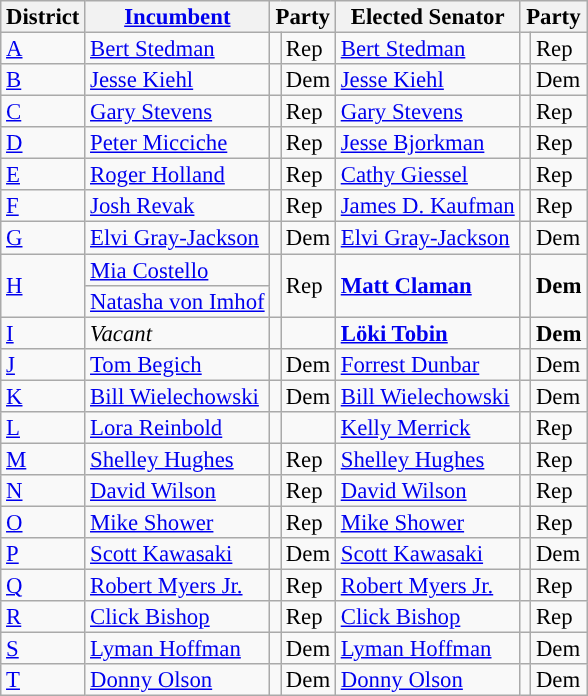<table class="sortable wikitable" style="font-size:95%;line-height:14px;">
<tr>
<th class="unsortable">District</th>
<th class="unsortable"><a href='#'>Incumbent</a></th>
<th colspan="2">Party</th>
<th class="unsortable">Elected Senator</th>
<th colspan="2">Party</th>
</tr>
<tr>
<td><a href='#'>A</a></td>
<td><a href='#'>Bert Stedman</a></td>
<td style="background:"></td>
<td>Rep</td>
<td><a href='#'>Bert Stedman</a></td>
<td style="background:"></td>
<td>Rep</td>
</tr>
<tr>
<td><a href='#'>B</a></td>
<td><a href='#'>Jesse Kiehl</a></td>
<td style="background:"></td>
<td>Dem</td>
<td><a href='#'>Jesse Kiehl</a></td>
<td style="background:"></td>
<td>Dem</td>
</tr>
<tr>
<td><a href='#'>C</a></td>
<td><a href='#'>Gary Stevens</a></td>
<td style="background:"></td>
<td>Rep</td>
<td><a href='#'>Gary Stevens</a></td>
<td style="background:"></td>
<td>Rep</td>
</tr>
<tr>
<td><a href='#'>D</a></td>
<td><a href='#'>Peter Micciche</a></td>
<td style="background:"></td>
<td>Rep</td>
<td><a href='#'>Jesse Bjorkman</a></td>
<td style="background:"></td>
<td>Rep</td>
</tr>
<tr>
<td><a href='#'>E</a></td>
<td><a href='#'>Roger Holland</a></td>
<td style="background:"></td>
<td>Rep</td>
<td><a href='#'>Cathy Giessel</a></td>
<td style="background:"></td>
<td>Rep</td>
</tr>
<tr>
<td><a href='#'>F</a></td>
<td><a href='#'>Josh Revak</a></td>
<td style="background:"></td>
<td>Rep</td>
<td><a href='#'>James D. Kaufman</a></td>
<td style="background:"></td>
<td>Rep</td>
</tr>
<tr>
<td><a href='#'>G</a></td>
<td><a href='#'>Elvi Gray-Jackson</a></td>
<td style="background:"></td>
<td>Dem</td>
<td><a href='#'>Elvi Gray-Jackson</a></td>
<td style="background:"></td>
<td>Dem</td>
</tr>
<tr>
<td rowspan=2><a href='#'>H</a></td>
<td><a href='#'>Mia Costello</a></td>
<td rowspan=2 style="background:"></td>
<td rowspan=2>Rep</td>
<td rowspan=2><strong><a href='#'>Matt Claman</a></strong></td>
<td rowspan=2 style="background:"></td>
<td rowspan=2><strong>Dem</strong></td>
</tr>
<tr>
<td><a href='#'>Natasha von Imhof</a></td>
</tr>
<tr>
<td><a href='#'>I</a></td>
<td><em>Vacant</em></td>
<td style="background:"></td>
<td></td>
<td><strong><a href='#'>Löki Tobin</a></strong></td>
<td style="background:"></td>
<td><strong>Dem</strong></td>
</tr>
<tr>
<td><a href='#'>J</a></td>
<td><a href='#'>Tom Begich</a></td>
<td style="background:"></td>
<td>Dem</td>
<td><a href='#'>Forrest Dunbar</a></td>
<td style="background:"></td>
<td>Dem</td>
</tr>
<tr>
<td><a href='#'>K</a></td>
<td><a href='#'>Bill Wielechowski</a></td>
<td style="background:"></td>
<td>Dem</td>
<td><a href='#'>Bill Wielechowski</a></td>
<td style="background:"></td>
<td>Dem</td>
</tr>
<tr>
<td><a href='#'>L</a></td>
<td><a href='#'>Lora Reinbold</a></td>
<td style="background:"></td>
<td></td>
<td><a href='#'>Kelly Merrick</a></td>
<td style="background:"></td>
<td>Rep</td>
</tr>
<tr>
<td><a href='#'>M</a></td>
<td><a href='#'>Shelley Hughes</a></td>
<td style="background:"></td>
<td>Rep</td>
<td><a href='#'>Shelley Hughes</a></td>
<td style="background:"></td>
<td>Rep</td>
</tr>
<tr>
<td><a href='#'>N</a></td>
<td><a href='#'>David Wilson</a></td>
<td style="background:"></td>
<td>Rep</td>
<td><a href='#'>David Wilson</a></td>
<td style="background:"></td>
<td>Rep</td>
</tr>
<tr>
<td><a href='#'>O</a></td>
<td><a href='#'>Mike Shower</a></td>
<td style="background:"></td>
<td>Rep</td>
<td><a href='#'>Mike Shower</a></td>
<td style="background:"></td>
<td>Rep</td>
</tr>
<tr>
<td><a href='#'>P</a></td>
<td><a href='#'>Scott Kawasaki</a></td>
<td style="background:"></td>
<td>Dem</td>
<td><a href='#'>Scott Kawasaki</a></td>
<td style="background:"></td>
<td>Dem</td>
</tr>
<tr>
<td><a href='#'>Q</a></td>
<td><a href='#'>Robert Myers Jr.</a></td>
<td style="background:"></td>
<td>Rep</td>
<td><a href='#'>Robert Myers Jr.</a></td>
<td style="background:"></td>
<td>Rep</td>
</tr>
<tr>
<td><a href='#'>R</a></td>
<td><a href='#'>Click Bishop</a></td>
<td style="background:"></td>
<td>Rep</td>
<td><a href='#'>Click Bishop</a></td>
<td style="background:"></td>
<td>Rep</td>
</tr>
<tr>
<td><a href='#'>S</a></td>
<td><a href='#'>Lyman Hoffman</a></td>
<td style="background:"></td>
<td>Dem</td>
<td><a href='#'>Lyman Hoffman</a></td>
<td style="background:"></td>
<td>Dem</td>
</tr>
<tr>
<td><a href='#'>T</a></td>
<td><a href='#'>Donny Olson</a></td>
<td style="background:"></td>
<td>Dem</td>
<td><a href='#'>Donny Olson</a></td>
<td style="background:"></td>
<td>Dem</td>
</tr>
</table>
